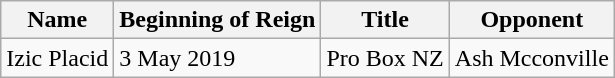<table class="wikitable">
<tr>
<th>Name</th>
<th>Beginning of Reign</th>
<th>Title</th>
<th>Opponent</th>
</tr>
<tr>
<td>Izic Placid</td>
<td>3 May 2019</td>
<td>Pro Box NZ</td>
<td>Ash Mcconville</td>
</tr>
</table>
